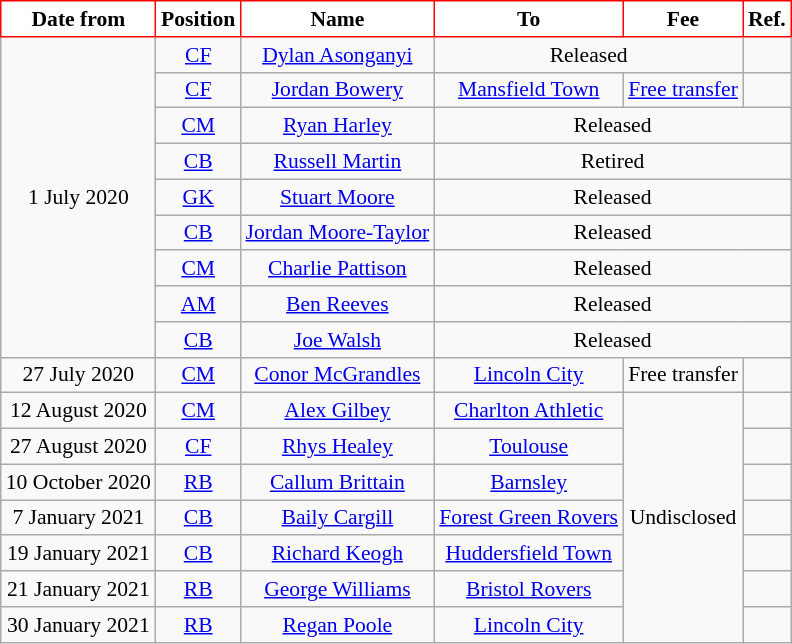<table class="wikitable" style="text-align:center; font-size:90%; ">
<tr>
<th style="background:#FFFFFF; color:black; border:1px solid red;">Date from</th>
<th style="background:#FFFFFF; color:black; border:1px solid red;">Position</th>
<th style="background:#FFFFFF; color:black; border:1px solid red;">Name</th>
<th style="background:#FFFFFF; color:black; border:1px solid red;">To</th>
<th style="background:#FFFFFF; color:black; border:1px solid red;">Fee</th>
<th style="background:#FFFFFF; color:black; border:1px solid red;">Ref.</th>
</tr>
<tr>
<td rowspan="9">1 July 2020</td>
<td><a href='#'>CF</a></td>
<td> <a href='#'>Dylan Asonganyi</a></td>
<td colspan="2">Released</td>
<td></td>
</tr>
<tr>
<td><a href='#'>CF</a></td>
<td> <a href='#'>Jordan Bowery</a></td>
<td><a href='#'>Mansfield Town</a></td>
<td><a href='#'>Free transfer</a></td>
<td></td>
</tr>
<tr>
<td><a href='#'>CM</a></td>
<td> <a href='#'>Ryan Harley</a></td>
<td colspan="3">Released</td>
</tr>
<tr>
<td><a href='#'>CB</a></td>
<td> <a href='#'>Russell Martin</a></td>
<td colspan="3">Retired</td>
</tr>
<tr>
<td><a href='#'>GK</a></td>
<td> <a href='#'>Stuart Moore</a></td>
<td colspan="3">Released</td>
</tr>
<tr>
<td><a href='#'>CB</a></td>
<td> <a href='#'>Jordan Moore-Taylor</a></td>
<td colspan="3">Released</td>
</tr>
<tr>
<td><a href='#'>CM</a></td>
<td> <a href='#'>Charlie Pattison</a></td>
<td colspan="3">Released</td>
</tr>
<tr>
<td><a href='#'>AM</a></td>
<td> <a href='#'>Ben Reeves</a></td>
<td colspan="3">Released</td>
</tr>
<tr>
<td><a href='#'>CB</a></td>
<td> <a href='#'>Joe Walsh</a></td>
<td colspan="3">Released</td>
</tr>
<tr>
<td>27 July 2020</td>
<td><a href='#'>CM</a></td>
<td> <a href='#'>Conor McGrandles</a></td>
<td><a href='#'>Lincoln City</a></td>
<td>Free transfer</td>
<td></td>
</tr>
<tr>
<td>12 August 2020</td>
<td><a href='#'>CM</a></td>
<td> <a href='#'>Alex Gilbey</a></td>
<td><a href='#'>Charlton Athletic</a></td>
<td rowspan="7">Undisclosed</td>
<td></td>
</tr>
<tr>
<td>27 August 2020</td>
<td><a href='#'>CF</a></td>
<td> <a href='#'>Rhys Healey</a></td>
<td> <a href='#'>Toulouse</a></td>
<td></td>
</tr>
<tr>
<td>10 October 2020</td>
<td><a href='#'>RB</a></td>
<td> <a href='#'>Callum Brittain</a></td>
<td><a href='#'>Barnsley</a></td>
<td></td>
</tr>
<tr>
<td>7 January 2021</td>
<td><a href='#'>CB</a></td>
<td> <a href='#'>Baily Cargill</a></td>
<td><a href='#'>Forest Green Rovers</a></td>
<td></td>
</tr>
<tr>
<td>19 January 2021</td>
<td><a href='#'>CB</a></td>
<td> <a href='#'>Richard Keogh</a></td>
<td><a href='#'>Huddersfield Town</a></td>
<td></td>
</tr>
<tr>
<td>21 January 2021</td>
<td><a href='#'>RB</a></td>
<td> <a href='#'>George Williams</a></td>
<td><a href='#'>Bristol Rovers</a></td>
<td></td>
</tr>
<tr>
<td>30 January 2021</td>
<td><a href='#'>RB</a></td>
<td> <a href='#'>Regan Poole</a></td>
<td><a href='#'>Lincoln City</a></td>
<td></td>
</tr>
</table>
